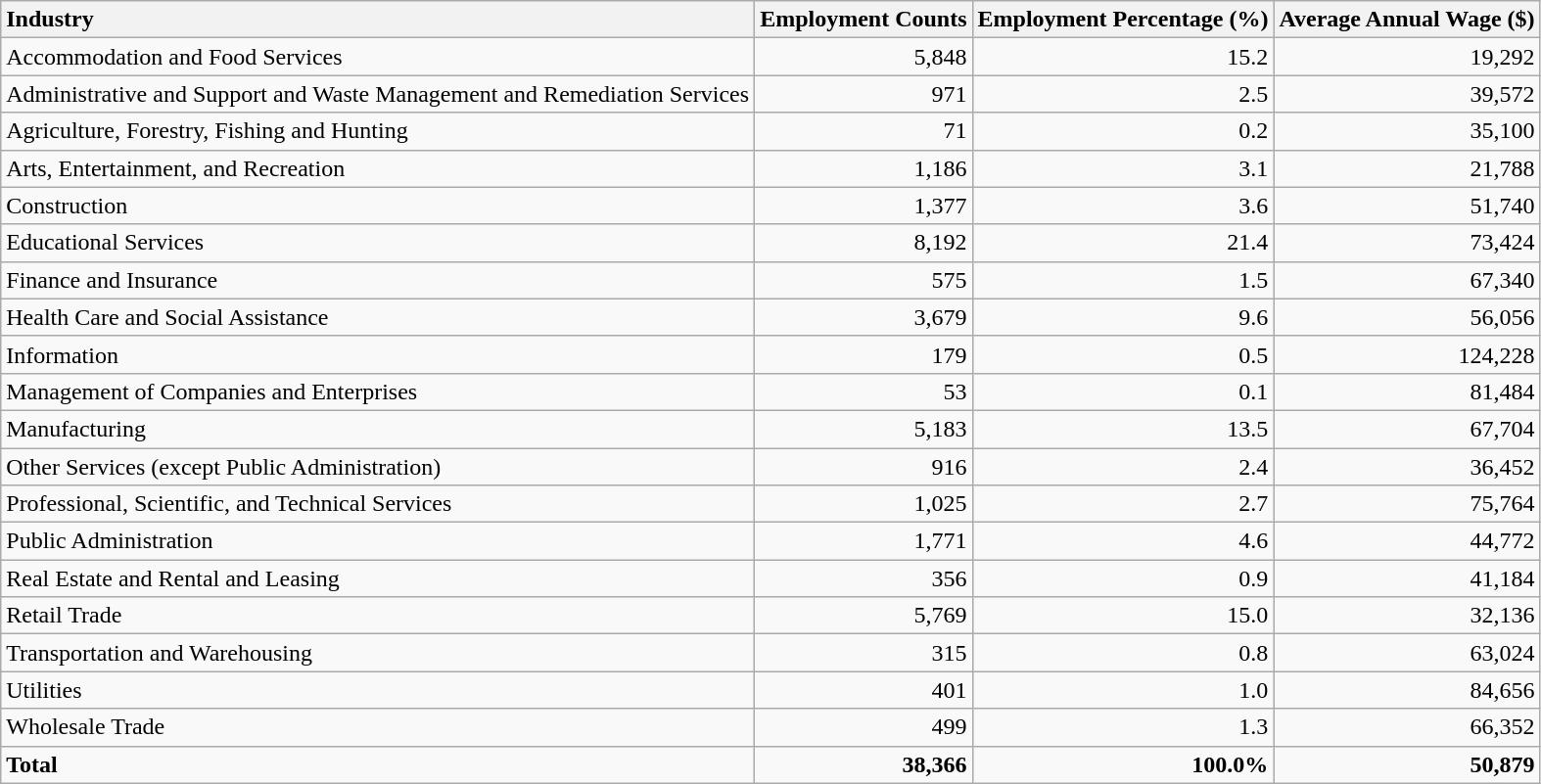<table class="wikitable sortable">
<tr>
<th style="text-align:left;">Industry</th>
<th style="text-align:right;">Employment Counts</th>
<th style="text-align:right;">Employment Percentage (%)</th>
<th style="text-align:right;">Average Annual Wage ($)</th>
</tr>
<tr>
<td style="text-align:left;">Accommodation and Food Services</td>
<td style="text-align:right;">5,848</td>
<td style="text-align:right;">15.2</td>
<td style="text-align:right;">19,292</td>
</tr>
<tr>
<td style="text-align:left;">Administrative and Support and Waste Management and Remediation Services</td>
<td style="text-align:right;">971</td>
<td style="text-align:right;">2.5</td>
<td style="text-align:right;">39,572</td>
</tr>
<tr>
<td style="text-align:left;">Agriculture, Forestry, Fishing and Hunting</td>
<td style="text-align:right;">71</td>
<td style="text-align:right;">0.2</td>
<td style="text-align:right;">35,100</td>
</tr>
<tr>
<td style="text-align:left;">Arts, Entertainment, and Recreation</td>
<td style="text-align:right;">1,186</td>
<td style="text-align:right;">3.1</td>
<td style="text-align:right;">21,788</td>
</tr>
<tr>
<td style="text-align:left;">Construction</td>
<td style="text-align:right;">1,377</td>
<td style="text-align:right;">3.6</td>
<td style="text-align:right;">51,740</td>
</tr>
<tr>
<td style="text-align:left;">Educational Services</td>
<td style="text-align:right;">8,192</td>
<td style="text-align:right;">21.4</td>
<td style="text-align:right;">73,424</td>
</tr>
<tr>
<td style="text-align:left;">Finance and Insurance</td>
<td style="text-align:right;">575</td>
<td style="text-align:right;">1.5</td>
<td style="text-align:right;">67,340</td>
</tr>
<tr>
<td style="text-align:left;">Health Care and Social Assistance</td>
<td style="text-align:right;">3,679</td>
<td style="text-align:right;">9.6</td>
<td style="text-align:right;">56,056</td>
</tr>
<tr>
<td style="text-align:left;">Information</td>
<td style="text-align:right;">179</td>
<td style="text-align:right;">0.5</td>
<td style="text-align:right;">124,228</td>
</tr>
<tr>
<td style="text-align:left;">Management of Companies and Enterprises</td>
<td style="text-align:right;">53</td>
<td style="text-align:right;">0.1</td>
<td style="text-align:right;">81,484</td>
</tr>
<tr>
<td style="text-align:left;">Manufacturing</td>
<td style="text-align:right;">5,183</td>
<td style="text-align:right;">13.5</td>
<td style="text-align:right;">67,704</td>
</tr>
<tr>
<td style="text-align:left;">Other Services (except Public Administration)</td>
<td style="text-align:right;">916</td>
<td style="text-align:right;">2.4</td>
<td style="text-align:right;">36,452</td>
</tr>
<tr>
<td style="text-align:left;">Professional, Scientific, and Technical Services</td>
<td style="text-align:right;">1,025</td>
<td style="text-align:right;">2.7</td>
<td style="text-align:right;">75,764</td>
</tr>
<tr>
<td style="text-align:left;">Public Administration</td>
<td style="text-align:right;">1,771</td>
<td style="text-align:right;">4.6</td>
<td style="text-align:right;">44,772</td>
</tr>
<tr>
<td style="text-align:left;">Real Estate and Rental and Leasing</td>
<td style="text-align:right;">356</td>
<td style="text-align:right;">0.9</td>
<td style="text-align:right;">41,184</td>
</tr>
<tr>
<td style="text-align:left;">Retail Trade</td>
<td style="text-align:right;">5,769</td>
<td style="text-align:right;">15.0</td>
<td style="text-align:right;">32,136</td>
</tr>
<tr>
<td style="text-align:left;">Transportation and Warehousing</td>
<td style="text-align:right;">315</td>
<td style="text-align:right;">0.8</td>
<td style="text-align:right;">63,024</td>
</tr>
<tr>
<td style="text-align:left;">Utilities</td>
<td style="text-align:right;">401</td>
<td style="text-align:right;">1.0</td>
<td style="text-align:right;">84,656</td>
</tr>
<tr>
<td style="text-align:left;">Wholesale Trade</td>
<td style="text-align:right;">499</td>
<td style="text-align:right;">1.3</td>
<td style="text-align:right;">66,352</td>
</tr>
<tr>
<td style="text-align:left; font-weight:bold;"><strong>Total</strong></td>
<td style="text-align:right; font-weight:bold;"><strong>38,366</strong></td>
<td style="text-align:right; font-weight:bold;"><strong>100.0%</strong></td>
<td style="text-align:right; font-weight:bold;"><strong>50,879</strong></td>
</tr>
</table>
